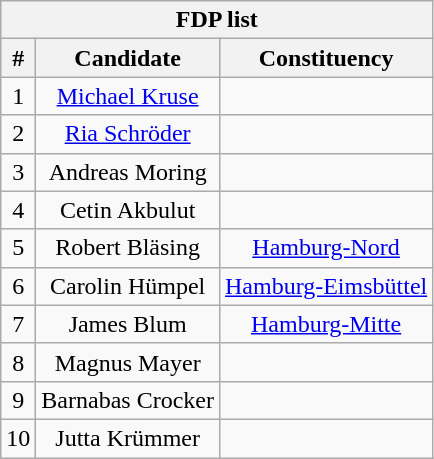<table class="wikitable mw-collapsible mw-collapsed" style="text-align:center">
<tr>
<th colspan=3>FDP list</th>
</tr>
<tr>
<th>#</th>
<th>Candidate</th>
<th>Constituency</th>
</tr>
<tr>
<td>1</td>
<td><a href='#'>Michael Kruse</a></td>
<td></td>
</tr>
<tr>
<td>2</td>
<td><a href='#'>Ria Schröder</a></td>
<td></td>
</tr>
<tr>
<td>3</td>
<td>Andreas Moring</td>
<td></td>
</tr>
<tr>
<td>4</td>
<td>Cetin Akbulut</td>
<td></td>
</tr>
<tr>
<td>5</td>
<td>Robert Bläsing</td>
<td><a href='#'>Hamburg-Nord</a></td>
</tr>
<tr>
<td>6</td>
<td>Carolin Hümpel</td>
<td><a href='#'>Hamburg-Eimsbüttel</a></td>
</tr>
<tr>
<td>7</td>
<td>James Blum</td>
<td><a href='#'>Hamburg-Mitte</a></td>
</tr>
<tr>
<td>8</td>
<td>Magnus Mayer</td>
<td></td>
</tr>
<tr>
<td>9</td>
<td>Barnabas Crocker</td>
<td></td>
</tr>
<tr>
<td>10</td>
<td>Jutta Krümmer</td>
<td></td>
</tr>
</table>
